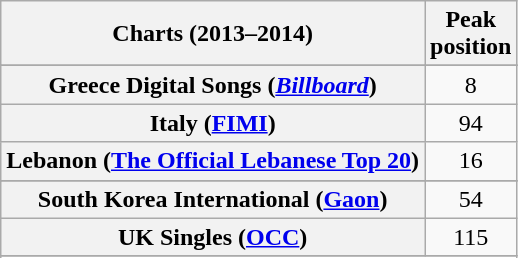<table class="wikitable sortable plainrowheaders" style="text-align:center;">
<tr>
<th>Charts (2013–2014)</th>
<th>Peak<br>position</th>
</tr>
<tr>
</tr>
<tr>
</tr>
<tr>
</tr>
<tr>
</tr>
<tr>
</tr>
<tr>
</tr>
<tr>
</tr>
<tr>
</tr>
<tr>
<th scope="row">Greece Digital Songs (<em><a href='#'>Billboard</a></em>)</th>
<td>8</td>
</tr>
<tr>
<th scope="row">Italy (<a href='#'>FIMI</a>)</th>
<td>94</td>
</tr>
<tr>
<th scope="row">Lebanon (<a href='#'>The Official Lebanese Top 20</a>)</th>
<td>16</td>
</tr>
<tr>
</tr>
<tr>
<th scope="row">South Korea International (<a href='#'>Gaon</a>)</th>
<td>54</td>
</tr>
<tr>
<th scope="row">UK Singles (<a href='#'>OCC</a>)</th>
<td>115</td>
</tr>
<tr>
</tr>
<tr>
</tr>
<tr>
</tr>
</table>
